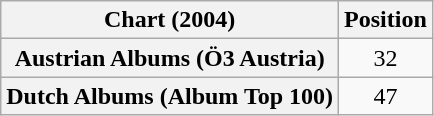<table class="wikitable sortable plainrowheaders">
<tr>
<th>Chart (2004)</th>
<th>Position</th>
</tr>
<tr>
<th scope="row">Austrian Albums (Ö3 Austria)</th>
<td style="text-align:center">32</td>
</tr>
<tr>
<th scope="row">Dutch Albums (Album Top 100)</th>
<td style="text-align:center">47</td>
</tr>
</table>
